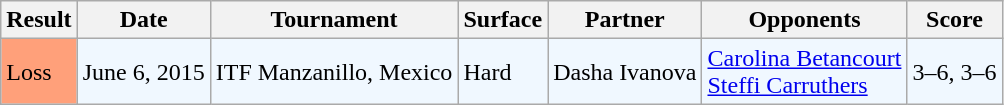<table class="sortable wikitable">
<tr>
<th>Result</th>
<th>Date</th>
<th>Tournament</th>
<th>Surface</th>
<th>Partner</th>
<th>Opponents</th>
<th class="unsortable">Score</th>
</tr>
<tr style="background:#f0f8ff;">
<td style="background:#ffa07a;">Loss</td>
<td>June 6, 2015</td>
<td>ITF Manzanillo, Mexico</td>
<td>Hard</td>
<td> Dasha Ivanova</td>
<td> <a href='#'>Carolina Betancourt</a> <br>  <a href='#'>Steffi Carruthers</a></td>
<td>3–6, 3–6</td>
</tr>
</table>
